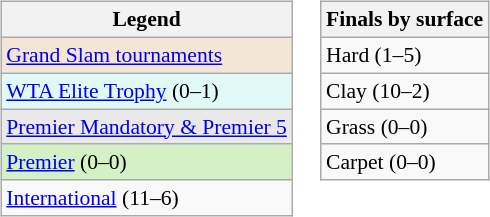<table>
<tr valign=top>
<td><br><table class=wikitable style="font-size:90%">
<tr>
<th>Legend</th>
</tr>
<tr>
<td bgcolor=f3e6d7><a href='#'>Grand Slam tournaments</a></td>
</tr>
<tr>
<td bgcolor=#e2faf7><a href='#'>WTA Elite Trophy</a> (0–1)</td>
</tr>
<tr>
<td bgcolor=#e9e9e9><a href='#'>Premier Mandatory & Premier 5</a></td>
</tr>
<tr>
<td bgcolor=#d4f1c5><a href='#'>Premier</a> (0–0)</td>
</tr>
<tr>
<td><a href='#'>International</a> (11–6)</td>
</tr>
</table>
</td>
<td><br><table class=wikitable style="font-size:90%">
<tr>
<th>Finals by surface</th>
</tr>
<tr>
<td>Hard (1–5)</td>
</tr>
<tr>
<td>Clay (10–2)</td>
</tr>
<tr>
<td>Grass (0–0)</td>
</tr>
<tr>
<td>Carpet (0–0)</td>
</tr>
</table>
</td>
</tr>
</table>
